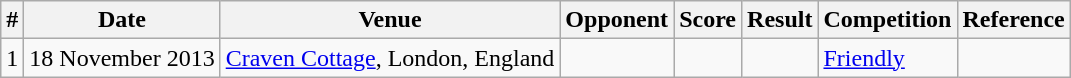<table class="wikitable">
<tr>
<th>#</th>
<th>Date</th>
<th>Venue</th>
<th>Opponent</th>
<th>Score</th>
<th>Result</th>
<th>Competition</th>
<th>Reference</th>
</tr>
<tr>
<td>1</td>
<td>18 November 2013</td>
<td><a href='#'>Craven Cottage</a>, London, England</td>
<td></td>
<td></td>
<td></td>
<td><a href='#'>Friendly</a></td>
<td></td>
</tr>
</table>
